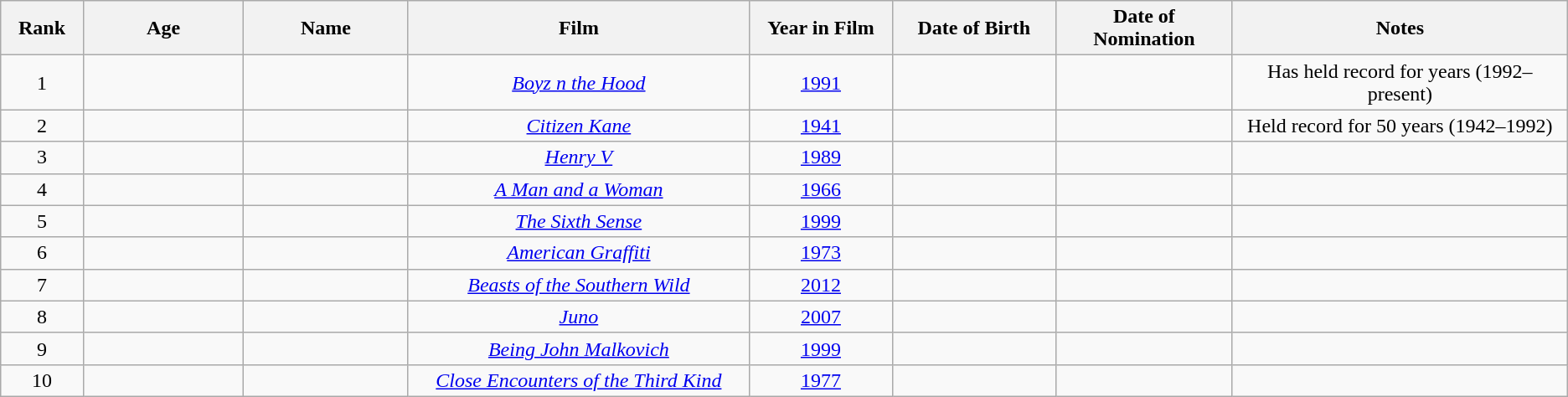<table class="wikitable sortable" style="text-align: center">
<tr>
<th style="width:065px;">Rank</th>
<th style="width:150px;">Age</th>
<th style="width:150px;">Name</th>
<th style="width:325px;">Film</th>
<th style="width:130px;">Year in Film</th>
<th style="width:150px;">Date of Birth</th>
<th style="width:150px;">Date of Nomination</th>
<th style="width:325px;">Notes</th>
</tr>
<tr>
<td>1</td>
<td></td>
<td></td>
<td><em><a href='#'>Boyz n the Hood</a></em></td>
<td><a href='#'>1991</a></td>
<td></td>
<td></td>
<td>Has held record for  years (1992–present)</td>
</tr>
<tr>
<td>2</td>
<td></td>
<td></td>
<td><em><a href='#'>Citizen Kane</a></em></td>
<td><a href='#'>1941</a></td>
<td></td>
<td></td>
<td>Held record for 50 years (1942–1992)</td>
</tr>
<tr>
<td>3</td>
<td></td>
<td></td>
<td><em><a href='#'>Henry V</a></em></td>
<td><a href='#'>1989</a></td>
<td></td>
<td></td>
<td></td>
</tr>
<tr>
<td>4</td>
<td></td>
<td></td>
<td><em><a href='#'>A Man and a Woman</a></em></td>
<td><a href='#'>1966</a></td>
<td></td>
<td></td>
<td></td>
</tr>
<tr>
<td>5</td>
<td></td>
<td></td>
<td><em><a href='#'>The Sixth Sense</a></em></td>
<td><a href='#'>1999</a></td>
<td></td>
<td></td>
<td></td>
</tr>
<tr>
<td>6</td>
<td></td>
<td></td>
<td><em><a href='#'>American Graffiti</a></em></td>
<td><a href='#'>1973</a></td>
<td></td>
<td></td>
<td></td>
</tr>
<tr>
<td>7</td>
<td></td>
<td></td>
<td><em><a href='#'>Beasts of the Southern Wild</a></em></td>
<td><a href='#'>2012</a></td>
<td></td>
<td></td>
<td></td>
</tr>
<tr>
<td>8</td>
<td></td>
<td></td>
<td><em><a href='#'>Juno</a></em></td>
<td><a href='#'>2007</a></td>
<td></td>
<td></td>
<td></td>
</tr>
<tr>
<td>9</td>
<td></td>
<td></td>
<td><em><a href='#'>Being John Malkovich</a></em></td>
<td><a href='#'>1999</a></td>
<td></td>
<td></td>
<td></td>
</tr>
<tr>
<td>10</td>
<td></td>
<td></td>
<td><em><a href='#'>Close Encounters of the Third Kind</a></em></td>
<td><a href='#'>1977</a></td>
<td></td>
<td></td>
<td></td>
</tr>
</table>
